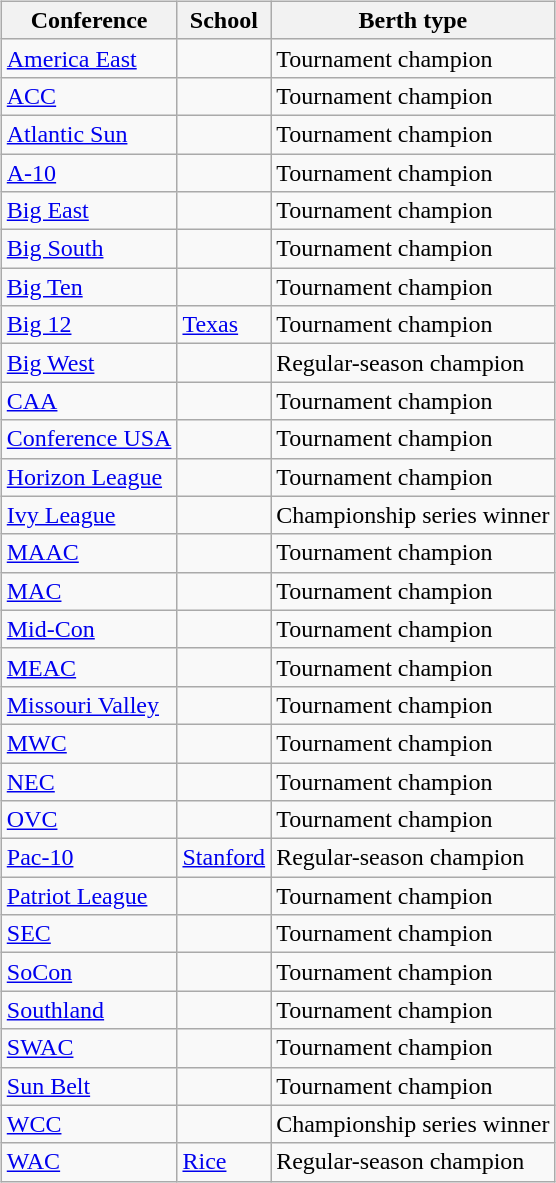<table>
<tr>
<td valign=top><br><table class="wikitable sortable">
<tr>
<th>Conference</th>
<th>School</th>
<th>Berth type</th>
</tr>
<tr>
<td><a href='#'>America East</a></td>
<td></td>
<td>Tournament champion</td>
</tr>
<tr>
<td><a href='#'>ACC</a></td>
<td></td>
<td>Tournament champion</td>
</tr>
<tr>
<td><a href='#'>Atlantic Sun</a></td>
<td></td>
<td>Tournament champion</td>
</tr>
<tr>
<td><a href='#'>A-10</a></td>
<td></td>
<td>Tournament champion</td>
</tr>
<tr>
<td><a href='#'>Big East</a></td>
<td></td>
<td>Tournament champion</td>
</tr>
<tr>
<td><a href='#'>Big South</a></td>
<td></td>
<td>Tournament champion</td>
</tr>
<tr>
<td><a href='#'>Big Ten</a></td>
<td></td>
<td>Tournament champion</td>
</tr>
<tr>
<td><a href='#'>Big 12</a></td>
<td><a href='#'>Texas</a></td>
<td>Tournament champion</td>
</tr>
<tr>
<td><a href='#'>Big West</a></td>
<td></td>
<td>Regular-season champion</td>
</tr>
<tr>
<td><a href='#'>CAA</a></td>
<td></td>
<td>Tournament champion</td>
</tr>
<tr>
<td><a href='#'>Conference USA</a></td>
<td></td>
<td>Tournament champion</td>
</tr>
<tr>
<td><a href='#'>Horizon League</a></td>
<td></td>
<td>Tournament champion</td>
</tr>
<tr>
<td><a href='#'>Ivy League</a></td>
<td></td>
<td>Championship series winner</td>
</tr>
<tr>
<td><a href='#'>MAAC</a></td>
<td></td>
<td>Tournament champion</td>
</tr>
<tr>
<td><a href='#'>MAC</a></td>
<td></td>
<td>Tournament champion</td>
</tr>
<tr>
<td><a href='#'>Mid-Con</a></td>
<td></td>
<td>Tournament champion</td>
</tr>
<tr>
<td><a href='#'>MEAC</a></td>
<td></td>
<td>Tournament champion</td>
</tr>
<tr>
<td><a href='#'>Missouri Valley</a></td>
<td></td>
<td>Tournament champion</td>
</tr>
<tr>
<td><a href='#'>MWC</a></td>
<td></td>
<td>Tournament champion</td>
</tr>
<tr>
<td><a href='#'>NEC</a></td>
<td></td>
<td>Tournament champion</td>
</tr>
<tr>
<td><a href='#'>OVC</a></td>
<td></td>
<td>Tournament champion</td>
</tr>
<tr>
<td><a href='#'>Pac-10</a></td>
<td><a href='#'>Stanford</a></td>
<td>Regular-season champion</td>
</tr>
<tr>
<td><a href='#'>Patriot League</a></td>
<td></td>
<td>Tournament champion</td>
</tr>
<tr>
<td><a href='#'>SEC</a></td>
<td></td>
<td>Tournament champion</td>
</tr>
<tr>
<td><a href='#'>SoCon</a></td>
<td></td>
<td>Tournament champion</td>
</tr>
<tr>
<td><a href='#'>Southland</a></td>
<td></td>
<td>Tournament champion</td>
</tr>
<tr>
<td><a href='#'>SWAC</a></td>
<td></td>
<td>Tournament champion</td>
</tr>
<tr>
<td><a href='#'>Sun Belt</a></td>
<td></td>
<td>Tournament champion</td>
</tr>
<tr>
<td><a href='#'>WCC</a></td>
<td></td>
<td>Championship series winner</td>
</tr>
<tr>
<td><a href='#'>WAC</a></td>
<td><a href='#'>Rice</a></td>
<td>Regular-season champion</td>
</tr>
</table>
</td>
</tr>
</table>
